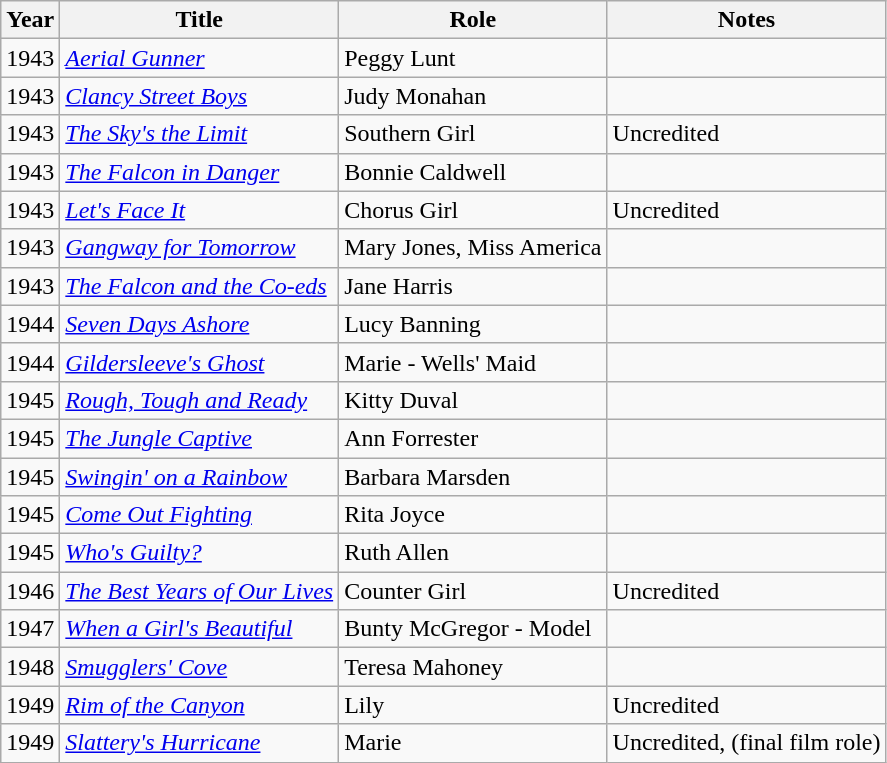<table class="wikitable">
<tr>
<th>Year</th>
<th>Title</th>
<th>Role</th>
<th>Notes</th>
</tr>
<tr>
<td>1943</td>
<td><em><a href='#'>Aerial Gunner</a></em></td>
<td>Peggy Lunt</td>
<td></td>
</tr>
<tr>
<td>1943</td>
<td><em><a href='#'>Clancy Street Boys</a></em></td>
<td>Judy Monahan</td>
<td></td>
</tr>
<tr>
<td>1943</td>
<td><em><a href='#'>The Sky's the Limit</a></em></td>
<td>Southern Girl</td>
<td>Uncredited</td>
</tr>
<tr>
<td>1943</td>
<td><em><a href='#'>The Falcon in Danger</a></em></td>
<td>Bonnie Caldwell</td>
<td></td>
</tr>
<tr>
<td>1943</td>
<td><em><a href='#'>Let's Face It</a></em></td>
<td>Chorus Girl</td>
<td>Uncredited</td>
</tr>
<tr>
<td>1943</td>
<td><em><a href='#'>Gangway for Tomorrow</a></em></td>
<td>Mary Jones, Miss America</td>
<td></td>
</tr>
<tr>
<td>1943</td>
<td><em><a href='#'>The Falcon and the Co-eds</a></em></td>
<td>Jane Harris</td>
<td></td>
</tr>
<tr>
<td>1944</td>
<td><em><a href='#'>Seven Days Ashore</a></em></td>
<td>Lucy Banning</td>
<td></td>
</tr>
<tr>
<td>1944</td>
<td><em><a href='#'>Gildersleeve's Ghost</a></em></td>
<td>Marie - Wells' Maid</td>
<td></td>
</tr>
<tr>
<td>1945</td>
<td><em><a href='#'>Rough, Tough and Ready</a></em></td>
<td>Kitty Duval</td>
<td></td>
</tr>
<tr>
<td>1945</td>
<td><em><a href='#'>The Jungle Captive</a></em></td>
<td>Ann Forrester</td>
<td></td>
</tr>
<tr>
<td>1945</td>
<td><em><a href='#'>Swingin' on a Rainbow</a></em></td>
<td>Barbara Marsden</td>
<td></td>
</tr>
<tr>
<td>1945</td>
<td><em><a href='#'>Come Out Fighting</a></em></td>
<td>Rita Joyce</td>
<td></td>
</tr>
<tr>
<td>1945</td>
<td><em><a href='#'>Who's Guilty?</a></em></td>
<td>Ruth Allen</td>
<td></td>
</tr>
<tr>
<td>1946</td>
<td><em><a href='#'>The Best Years of Our Lives</a></em></td>
<td>Counter Girl</td>
<td>Uncredited</td>
</tr>
<tr>
<td>1947</td>
<td><em><a href='#'>When a Girl's Beautiful</a></em></td>
<td>Bunty McGregor - Model</td>
<td></td>
</tr>
<tr>
<td>1948</td>
<td><em><a href='#'>Smugglers' Cove</a></em></td>
<td>Teresa Mahoney</td>
<td></td>
</tr>
<tr>
<td>1949</td>
<td><em><a href='#'>Rim of the Canyon</a></em></td>
<td>Lily</td>
<td>Uncredited</td>
</tr>
<tr>
<td>1949</td>
<td><em><a href='#'>Slattery's Hurricane</a></em></td>
<td>Marie</td>
<td>Uncredited, (final film role)</td>
</tr>
</table>
